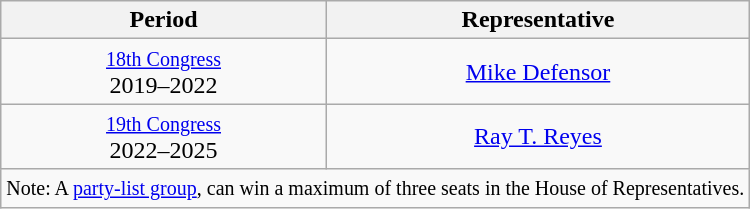<table class="wikitable"" style="text-align:center">
<tr>
<th>Period</th>
<th>Representative</th>
</tr>
<tr>
<td><small><a href='#'>18th Congress</a></small><br>2019–2022</td>
<td><a href='#'>Mike Defensor</a></td>
</tr>
<tr>
<td><small><a href='#'>19th Congress</a></small><br>2022–2025</td>
<td><a href='#'>Ray T. Reyes</a></td>
</tr>
<tr>
<td colspan=3><small>Note: A <a href='#'>party-list group</a>, can win a maximum of three seats in the House of Representatives.</small></td>
</tr>
</table>
